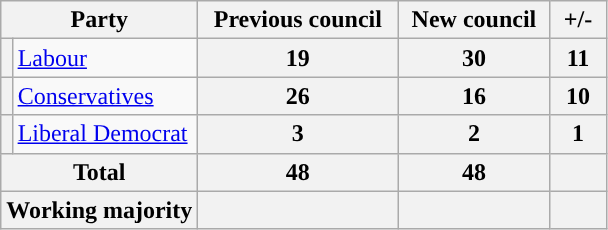<table class="wikitable">
<tr>
<th valign=top colspan="2" style="width: 100px">Party</th>
<th valign=top style="width: 126px">Previous council</th>
<th valign=top style="width: 94px">New council</th>
<th valign=top style="width: 30px">+/-</th>
</tr>
<tr>
<th style="background-color: "></th>
<td><a href='#'>Labour</a></td>
<th align=center>19</th>
<th align=center><strong>30</strong></th>
<th align=center>11</th>
</tr>
<tr>
<th style="background-color: "></th>
<td><a href='#'>Conservatives</a></td>
<th align=center><strong>26</strong></th>
<th align=center>16</th>
<th align=center>10</th>
</tr>
<tr>
<th style="background-color: "></th>
<td><a href='#'>Liberal Democrat</a></td>
<th align=center>3</th>
<th align=center>2</th>
<th align=center>1</th>
</tr>
<tr>
<th colspan=2>Total</th>
<th style="text-align: center">48</th>
<th style="text-align: center">48</th>
<th></th>
</tr>
<tr>
<th colspan=2>Working majority</th>
<th></th>
<th></th>
<th></th>
</tr>
</table>
